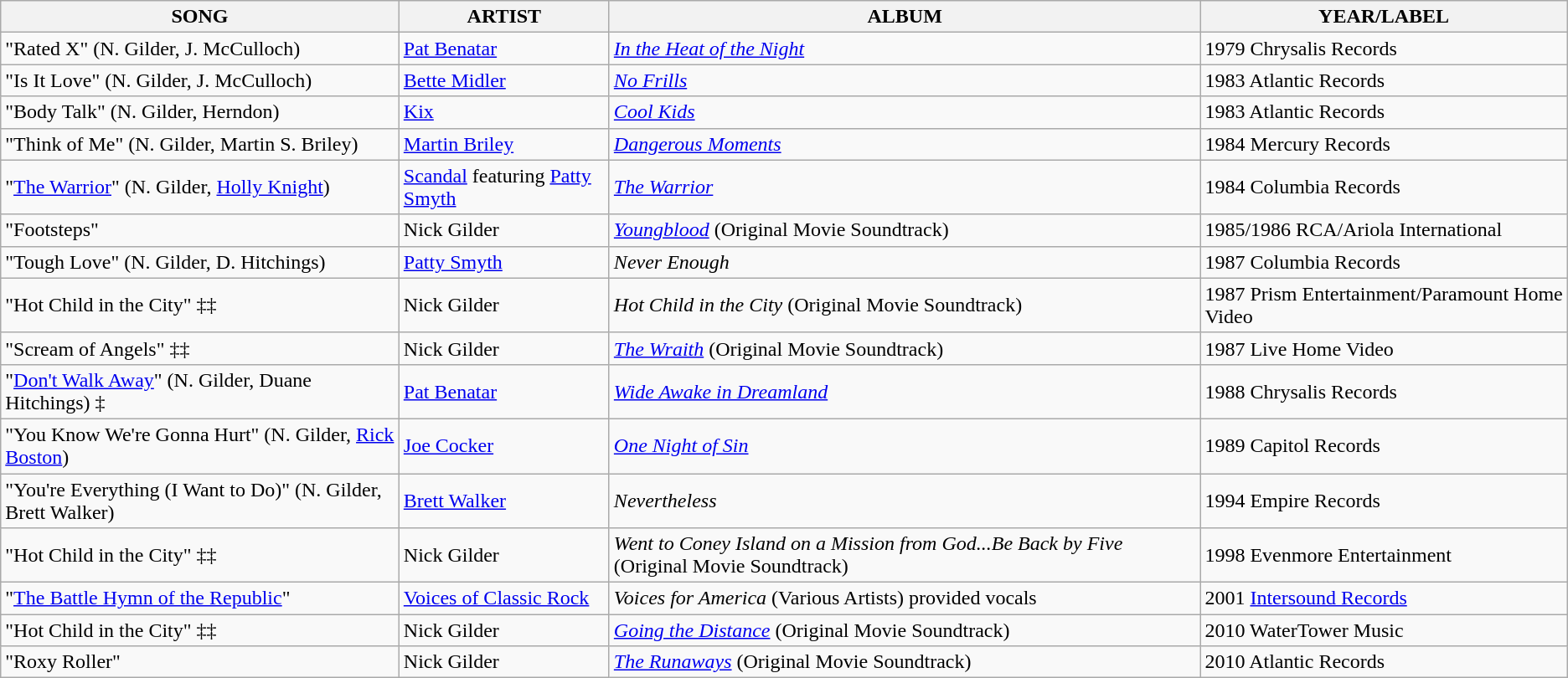<table class="wikitable">
<tr>
<th>SONG</th>
<th>ARTIST</th>
<th>ALBUM</th>
<th>YEAR/LABEL</th>
</tr>
<tr>
<td>"Rated X" (N. Gilder, J. McCulloch)</td>
<td><a href='#'>Pat Benatar</a></td>
<td><em><a href='#'>In the Heat of the Night</a></em></td>
<td>1979 Chrysalis Records</td>
</tr>
<tr>
<td>"Is It Love" (N. Gilder, J. McCulloch)</td>
<td><a href='#'>Bette Midler</a></td>
<td><em><a href='#'>No Frills</a></em></td>
<td>1983 Atlantic Records</td>
</tr>
<tr>
<td>"Body Talk" (N. Gilder, Herndon)</td>
<td><a href='#'>Kix</a></td>
<td><em><a href='#'>Cool Kids</a></em></td>
<td>1983 Atlantic Records</td>
</tr>
<tr>
<td>"Think of Me" (N. Gilder, Martin S. Briley)</td>
<td><a href='#'>Martin Briley</a></td>
<td><em><a href='#'>Dangerous Moments</a></em></td>
<td>1984 Mercury Records</td>
</tr>
<tr>
<td>"<a href='#'>The Warrior</a>" (N. Gilder, <a href='#'>Holly Knight</a>)</td>
<td><a href='#'>Scandal</a> featuring <a href='#'>Patty Smyth</a></td>
<td><em><a href='#'>The Warrior</a></em></td>
<td>1984 Columbia Records</td>
</tr>
<tr>
<td>"Footsteps"</td>
<td>Nick Gilder</td>
<td><em><a href='#'>Youngblood</a></em> (Original Movie Soundtrack)</td>
<td>1985/1986 RCA/Ariola International</td>
</tr>
<tr>
<td>"Tough Love" (N. Gilder, D. Hitchings)</td>
<td><a href='#'>Patty Smyth</a></td>
<td><em>Never Enough</em></td>
<td>1987 Columbia Records</td>
</tr>
<tr>
<td>"Hot Child in the City" ‡‡<br></td>
<td>Nick Gilder</td>
<td><em>Hot Child in the City</em> (Original Movie Soundtrack)</td>
<td>1987 Prism Entertainment/Paramount Home Video</td>
</tr>
<tr>
<td>"Scream of Angels" ‡‡<br></td>
<td>Nick Gilder</td>
<td><em><a href='#'>The Wraith</a></em> (Original Movie Soundtrack)</td>
<td>1987 Live Home Video</td>
</tr>
<tr>
<td>"<a href='#'>Don't Walk Away</a>" (N. Gilder, Duane Hitchings) ‡<br></td>
<td><a href='#'>Pat Benatar</a></td>
<td><em><a href='#'>Wide Awake in Dreamland</a></em></td>
<td>1988 Chrysalis Records</td>
</tr>
<tr>
<td>"You Know We're Gonna Hurt" (N. Gilder, <a href='#'>Rick Boston</a>)</td>
<td><a href='#'>Joe Cocker</a></td>
<td><em><a href='#'>One Night of Sin</a></em></td>
<td>1989 Capitol Records</td>
</tr>
<tr>
<td>"You're Everything (I Want to Do)" (N. Gilder, Brett Walker)</td>
<td><a href='#'>Brett Walker</a></td>
<td><em>Nevertheless</em></td>
<td>1994 Empire Records</td>
</tr>
<tr>
<td>"Hot Child in the City" ‡‡<br></td>
<td>Nick Gilder</td>
<td><em>Went to Coney Island on a Mission from God...Be Back by Five</em> (Original Movie Soundtrack)</td>
<td>1998 Evenmore Entertainment</td>
</tr>
<tr>
<td>"<a href='#'>The Battle Hymn of the Republic</a>"</td>
<td><a href='#'>Voices of Classic Rock</a></td>
<td><em>Voices for America</em> (Various Artists) provided vocals</td>
<td>2001 <a href='#'>Intersound Records</a></td>
</tr>
<tr>
<td>"Hot Child in the City" ‡‡<br></td>
<td>Nick Gilder</td>
<td><em><a href='#'>Going the Distance</a></em> (Original Movie Soundtrack)</td>
<td>2010 WaterTower Music</td>
</tr>
<tr>
<td>"Roxy Roller"</td>
<td>Nick Gilder</td>
<td><em><a href='#'>The Runaways</a></em> (Original Movie Soundtrack)</td>
<td>2010 Atlantic Records</td>
</tr>
</table>
